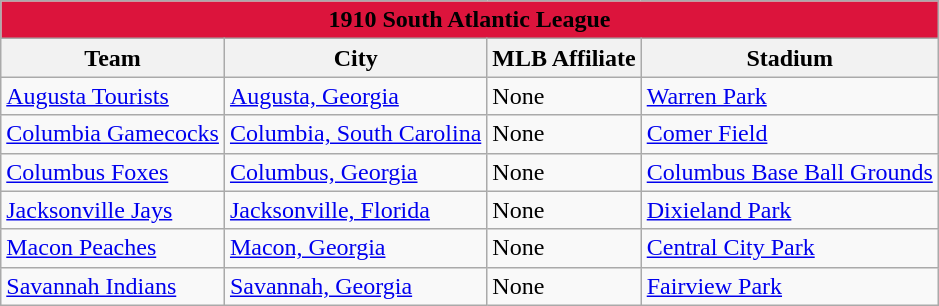<table class="wikitable" style="width:auto">
<tr>
<td bgcolor="#DC143C" align="center" colspan="7"><strong><span>1910 South Atlantic League</span></strong></td>
</tr>
<tr>
<th>Team</th>
<th>City</th>
<th>MLB Affiliate</th>
<th>Stadium</th>
</tr>
<tr>
<td><a href='#'>Augusta Tourists</a></td>
<td><a href='#'>Augusta, Georgia</a></td>
<td>None</td>
<td><a href='#'>Warren Park</a></td>
</tr>
<tr>
<td><a href='#'>Columbia Gamecocks</a></td>
<td><a href='#'>Columbia, South Carolina</a></td>
<td>None</td>
<td><a href='#'>Comer Field</a></td>
</tr>
<tr>
<td><a href='#'>Columbus Foxes</a></td>
<td><a href='#'>Columbus, Georgia</a></td>
<td>None</td>
<td><a href='#'>Columbus Base Ball Grounds</a></td>
</tr>
<tr>
<td><a href='#'>Jacksonville Jays</a></td>
<td><a href='#'>Jacksonville, Florida</a></td>
<td>None</td>
<td><a href='#'>Dixieland Park</a></td>
</tr>
<tr>
<td><a href='#'>Macon Peaches</a></td>
<td><a href='#'>Macon, Georgia</a></td>
<td>None</td>
<td><a href='#'>Central City Park</a></td>
</tr>
<tr>
<td><a href='#'>Savannah Indians</a></td>
<td><a href='#'>Savannah, Georgia</a></td>
<td>None</td>
<td><a href='#'>Fairview Park</a></td>
</tr>
</table>
